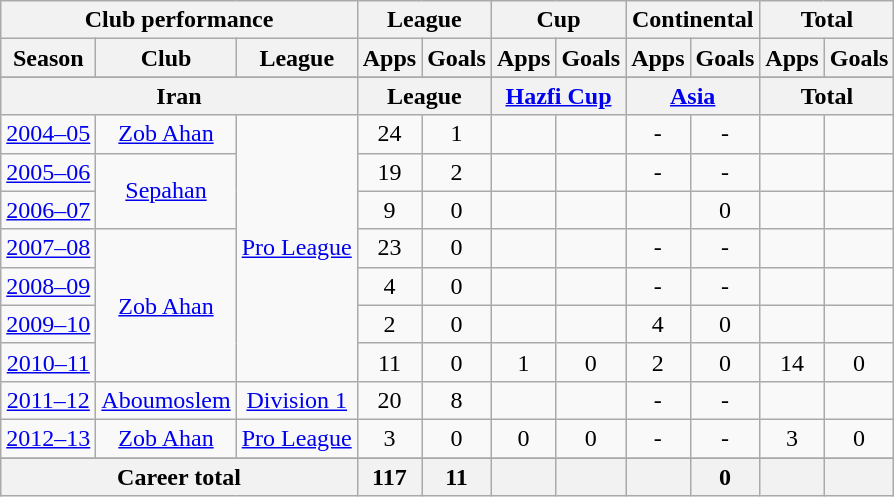<table class="wikitable" style="text-align:center">
<tr>
<th colspan=3>Club performance</th>
<th colspan=2>League</th>
<th colspan=2>Cup</th>
<th colspan=2>Continental</th>
<th colspan=2>Total</th>
</tr>
<tr>
<th>Season</th>
<th>Club</th>
<th>League</th>
<th>Apps</th>
<th>Goals</th>
<th>Apps</th>
<th>Goals</th>
<th>Apps</th>
<th>Goals</th>
<th>Apps</th>
<th>Goals</th>
</tr>
<tr>
</tr>
<tr>
<th colspan=3>Iran</th>
<th colspan=2>League</th>
<th colspan=2><a href='#'>Hazfi Cup</a></th>
<th colspan=2><a href='#'>Asia</a></th>
<th colspan=2>Total</th>
</tr>
<tr>
<td><a href='#'>2004–05</a></td>
<td><a href='#'>Zob Ahan</a></td>
<td rowspan="7"><a href='#'>Pro League</a></td>
<td>24</td>
<td>1</td>
<td></td>
<td></td>
<td>-</td>
<td>-</td>
<td></td>
<td></td>
</tr>
<tr>
<td><a href='#'>2005–06</a></td>
<td rowspan="2"><a href='#'>Sepahan</a></td>
<td>19</td>
<td>2</td>
<td></td>
<td></td>
<td>-</td>
<td>-</td>
<td></td>
<td></td>
</tr>
<tr>
<td><a href='#'>2006–07</a></td>
<td>9</td>
<td>0</td>
<td></td>
<td></td>
<td></td>
<td>0</td>
<td></td>
<td></td>
</tr>
<tr>
<td><a href='#'>2007–08</a></td>
<td rowspan="4"><a href='#'>Zob Ahan</a></td>
<td>23</td>
<td>0</td>
<td></td>
<td></td>
<td>-</td>
<td>-</td>
<td></td>
<td></td>
</tr>
<tr>
<td><a href='#'>2008–09</a></td>
<td>4</td>
<td>0</td>
<td></td>
<td></td>
<td>-</td>
<td>-</td>
<td></td>
<td></td>
</tr>
<tr>
<td><a href='#'>2009–10</a></td>
<td>2</td>
<td>0</td>
<td></td>
<td></td>
<td>4</td>
<td>0</td>
<td></td>
<td></td>
</tr>
<tr>
<td><a href='#'>2010–11</a></td>
<td>11</td>
<td>0</td>
<td>1</td>
<td>0</td>
<td>2</td>
<td>0</td>
<td>14</td>
<td>0</td>
</tr>
<tr>
<td><a href='#'>2011–12</a></td>
<td><a href='#'>Aboumoslem</a></td>
<td><a href='#'>Division 1</a></td>
<td>20</td>
<td>8</td>
<td></td>
<td></td>
<td>-</td>
<td>-</td>
<td></td>
<td></td>
</tr>
<tr>
<td><a href='#'>2012–13</a></td>
<td><a href='#'>Zob Ahan</a></td>
<td><a href='#'>Pro League</a></td>
<td>3</td>
<td>0</td>
<td>0</td>
<td>0</td>
<td>-</td>
<td>-</td>
<td>3</td>
<td>0</td>
</tr>
<tr>
</tr>
<tr>
<th colspan=3>Career total</th>
<th>117</th>
<th>11</th>
<th></th>
<th></th>
<th></th>
<th>0</th>
<th></th>
<th></th>
</tr>
</table>
